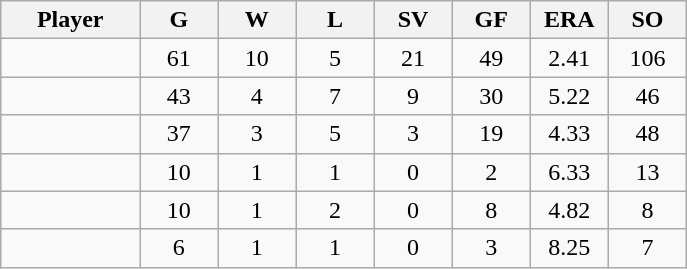<table class="wikitable sortable">
<tr>
<th bgcolor="#DDDDFF" width="16%">Player</th>
<th bgcolor="#DDDDFF" width="9%">G</th>
<th bgcolor="#DDDDFF" width="9%">W</th>
<th bgcolor="#DDDDFF" width="9%">L</th>
<th bgcolor="#DDDDFF" width="9%">SV</th>
<th bgcolor="#DDDDFF" width="9%">GF</th>
<th bgcolor="#DDDDFF" width="9%">ERA</th>
<th bgcolor="#DDDDFF" width="9%">SO</th>
</tr>
<tr align="center">
<td></td>
<td>61</td>
<td>10</td>
<td>5</td>
<td>21</td>
<td>49</td>
<td>2.41</td>
<td>106</td>
</tr>
<tr align="center">
<td></td>
<td>43</td>
<td>4</td>
<td>7</td>
<td>9</td>
<td>30</td>
<td>5.22</td>
<td>46</td>
</tr>
<tr align="center">
<td></td>
<td>37</td>
<td>3</td>
<td>5</td>
<td>3</td>
<td>19</td>
<td>4.33</td>
<td>48</td>
</tr>
<tr align="center">
<td></td>
<td>10</td>
<td>1</td>
<td>1</td>
<td>0</td>
<td>2</td>
<td>6.33</td>
<td>13</td>
</tr>
<tr align="center">
<td></td>
<td>10</td>
<td>1</td>
<td>2</td>
<td>0</td>
<td>8</td>
<td>4.82</td>
<td>8</td>
</tr>
<tr align="center">
<td></td>
<td>6</td>
<td>1</td>
<td>1</td>
<td>0</td>
<td>3</td>
<td>8.25</td>
<td>7</td>
</tr>
</table>
